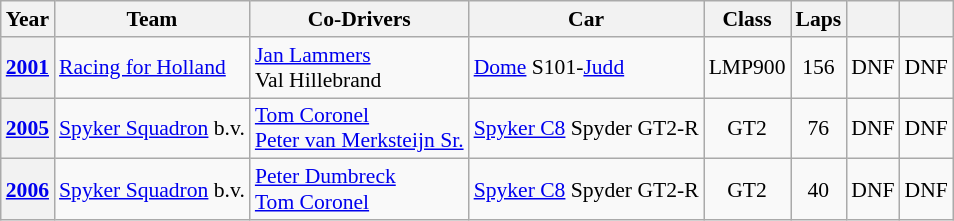<table class="wikitable sortable" style="font-size:90%">
<tr>
<th>Year</th>
<th>Team</th>
<th>Co-Drivers</th>
<th>Car</th>
<th>Class</th>
<th>Laps</th>
<th></th>
<th></th>
</tr>
<tr style="text-align:center;">
<th><a href='#'>2001</a></th>
<td align="left"> <a href='#'>Racing for Holland</a></td>
<td align="left"> <a href='#'>Jan Lammers</a><br> Val Hillebrand</td>
<td align="left"><a href='#'>Dome</a> S101-<a href='#'>Judd</a></td>
<td>LMP900</td>
<td>156</td>
<td>DNF</td>
<td>DNF</td>
</tr>
<tr style="text-align:center;">
<th><a href='#'>2005</a></th>
<td align="left"> <a href='#'>Spyker Squadron</a> b.v.</td>
<td align="left"> <a href='#'>Tom Coronel</a><br> <a href='#'>Peter van Merksteijn Sr.</a></td>
<td align="left"><a href='#'>Spyker C8</a> Spyder GT2-R</td>
<td>GT2</td>
<td>76</td>
<td>DNF</td>
<td>DNF</td>
</tr>
<tr style="text-align:center;">
<th><a href='#'>2006</a></th>
<td align="left"> <a href='#'>Spyker Squadron</a> b.v.</td>
<td align="left"> <a href='#'>Peter Dumbreck</a><br> <a href='#'>Tom Coronel</a></td>
<td align="left"><a href='#'>Spyker C8</a> Spyder GT2-R</td>
<td>GT2</td>
<td>40</td>
<td>DNF</td>
<td>DNF</td>
</tr>
</table>
